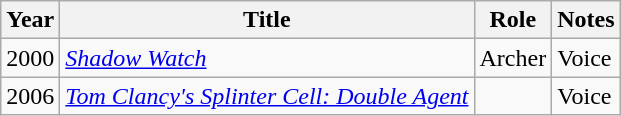<table class="wikitable">
<tr>
<th>Year</th>
<th>Title</th>
<th>Role</th>
<th>Notes</th>
</tr>
<tr>
<td>2000</td>
<td><em><a href='#'>Shadow Watch</a></em></td>
<td>Archer</td>
<td>Voice</td>
</tr>
<tr>
<td>2006</td>
<td><em><a href='#'>Tom Clancy's Splinter Cell: Double Agent</a></em></td>
<td></td>
<td>Voice</td>
</tr>
</table>
